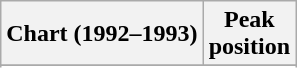<table class="wikitable sortable plainrowheaders" style="text-align:center">
<tr>
<th>Chart (1992–1993)</th>
<th>Peak<br>position</th>
</tr>
<tr>
</tr>
<tr>
</tr>
<tr>
</tr>
<tr>
</tr>
<tr>
</tr>
<tr>
</tr>
<tr>
</tr>
<tr>
</tr>
<tr>
</tr>
</table>
